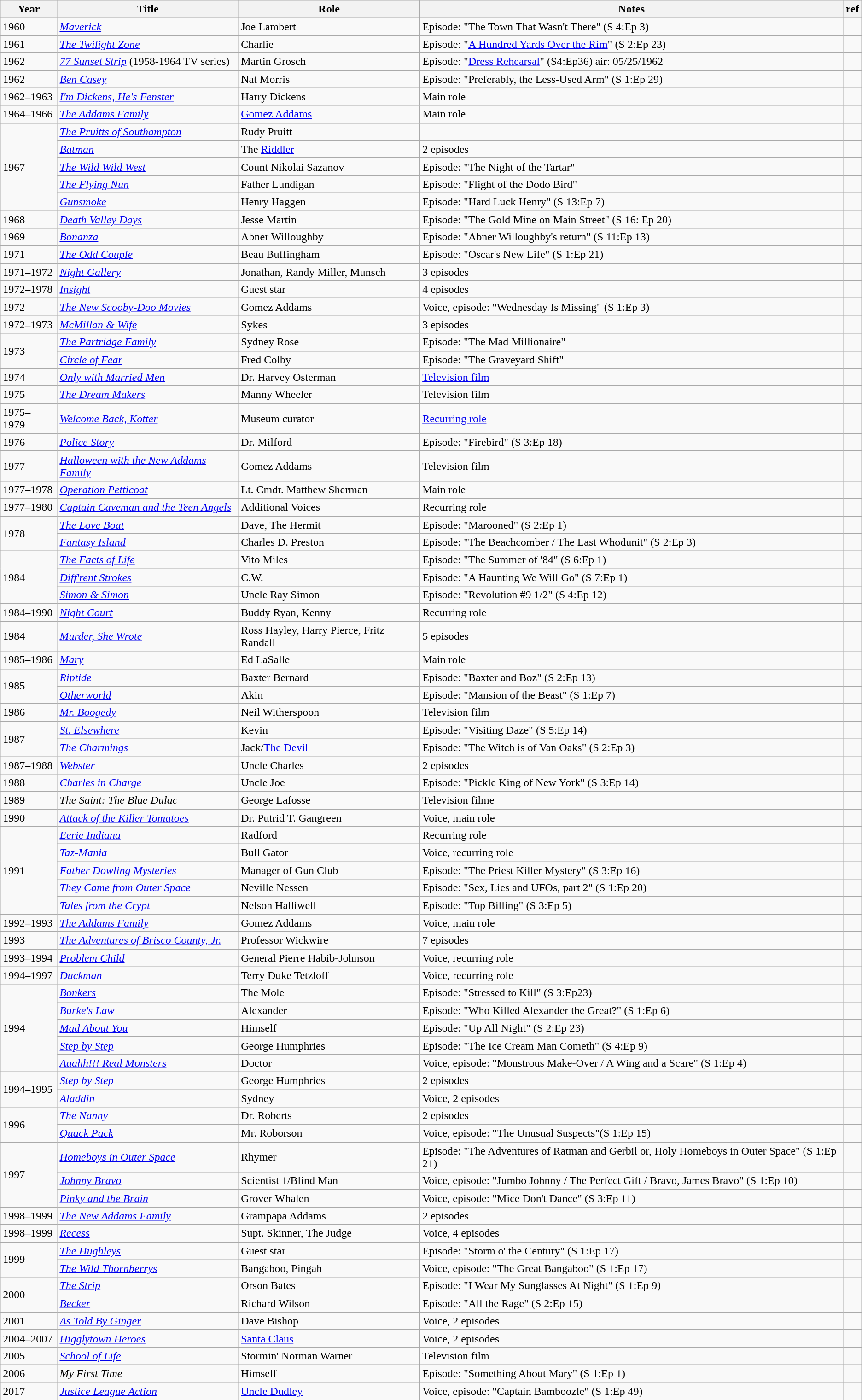<table class="wikitable sortable">
<tr>
<th>Year</th>
<th>Title</th>
<th>Role</th>
<th>Notes</th>
<th>ref</th>
</tr>
<tr>
<td>1960</td>
<td><em><a href='#'>Maverick</a></em></td>
<td>Joe Lambert</td>
<td>Episode: "The Town That Wasn't There" (S 4:Ep 3)</td>
<td></td>
</tr>
<tr>
<td>1961</td>
<td><em><a href='#'>The Twilight Zone</a></em></td>
<td>Charlie</td>
<td>Episode: "<a href='#'>A Hundred Yards Over the Rim</a>" (S 2:Ep 23)</td>
<td></td>
</tr>
<tr>
<td>1962</td>
<td><em><a href='#'>77 Sunset Strip</a></em> (1958-1964 TV series)</td>
<td>Martin Grosch</td>
<td>Episode: "<a href='#'>Dress Rehearsal</a>" (S4:Ep36) air: 05/25/1962</td>
<td></td>
</tr>
<tr>
<td>1962</td>
<td><em><a href='#'>Ben Casey</a></em></td>
<td>Nat Morris</td>
<td>Episode: "Preferably, the Less-Used Arm" (S 1:Ep 29)</td>
<td></td>
</tr>
<tr>
<td>1962–1963</td>
<td><em><a href='#'>I'm Dickens, He's Fenster</a></em></td>
<td>Harry Dickens</td>
<td>Main role</td>
<td></td>
</tr>
<tr>
<td>1964–1966</td>
<td><em><a href='#'>The Addams Family</a></em></td>
<td><a href='#'>Gomez Addams</a></td>
<td>Main role</td>
<td></td>
</tr>
<tr>
<td rowspan="5">1967</td>
<td><em><a href='#'>The Pruitts of Southampton</a></em></td>
<td>Rudy Pruitt</td>
<td></td>
<td></td>
</tr>
<tr>
<td><em><a href='#'>Batman</a></em></td>
<td>The <a href='#'>Riddler</a></td>
<td>2 episodes</td>
<td></td>
</tr>
<tr>
<td><em><a href='#'>The Wild Wild West</a></em></td>
<td>Count Nikolai Sazanov</td>
<td>Episode: "The Night of the Tartar"</td>
<td></td>
</tr>
<tr>
<td><em><a href='#'>The Flying Nun</a></em></td>
<td>Father Lundigan</td>
<td>Episode: "Flight of the Dodo Bird"</td>
<td></td>
</tr>
<tr>
<td><em><a href='#'>Gunsmoke</a></em></td>
<td>Henry Haggen</td>
<td>Episode: "Hard Luck Henry" (S 13:Ep 7)</td>
<td></td>
</tr>
<tr>
<td>1968</td>
<td><em><a href='#'>Death Valley Days</a></em></td>
<td>Jesse Martin</td>
<td>Episode: "The Gold Mine on Main Street" (S 16: Ep 20)</td>
<td></td>
</tr>
<tr>
<td>1969</td>
<td><em><a href='#'>Bonanza</a></em></td>
<td>Abner Willoughby</td>
<td>Episode: "Abner Willoughby's return" (S 11:Ep 13)</td>
<td></td>
</tr>
<tr>
<td>1971</td>
<td><em><a href='#'>The Odd Couple</a></em></td>
<td>Beau Buffingham</td>
<td>Episode: "Oscar's New Life" (S 1:Ep 21)</td>
<td></td>
</tr>
<tr>
<td>1971–1972</td>
<td><em><a href='#'>Night Gallery</a></em></td>
<td>Jonathan, Randy Miller, Munsch</td>
<td>3 episodes</td>
<td></td>
</tr>
<tr>
<td>1972–1978</td>
<td><em><a href='#'>Insight</a></em></td>
<td>Guest star</td>
<td>4 episodes</td>
<td></td>
</tr>
<tr>
<td>1972</td>
<td><em><a href='#'>The New Scooby-Doo Movies</a></em></td>
<td>Gomez Addams</td>
<td>Voice, episode: "Wednesday Is Missing" (S 1:Ep 3)</td>
<td></td>
</tr>
<tr>
<td>1972–1973</td>
<td><em><a href='#'>McMillan & Wife</a></em></td>
<td>Sykes</td>
<td>3 episodes</td>
<td></td>
</tr>
<tr>
<td rowspan="2">1973</td>
<td><em><a href='#'>The Partridge Family</a></em></td>
<td>Sydney Rose</td>
<td>Episode: "The Mad Millionaire"</td>
<td></td>
</tr>
<tr>
<td><em><a href='#'>Circle of Fear</a></em></td>
<td>Fred Colby</td>
<td>Episode: "The Graveyard Shift"</td>
<td></td>
</tr>
<tr>
<td>1974</td>
<td><em><a href='#'>Only with Married Men</a></em></td>
<td>Dr. Harvey Osterman</td>
<td><a href='#'>Television film</a></td>
<td></td>
</tr>
<tr>
<td>1975</td>
<td><em><a href='#'>The Dream Makers</a></em></td>
<td>Manny Wheeler</td>
<td>Television film</td>
</tr>
<tr>
<td>1975– 1979</td>
<td><em><a href='#'>Welcome Back, Kotter</a></em></td>
<td>Museum curator</td>
<td><a href='#'>Recurring role</a></td>
<td></td>
</tr>
<tr>
<td>1976</td>
<td><em><a href='#'>Police Story</a></em></td>
<td>Dr. Milford</td>
<td>Episode: "Firebird" (S 3:Ep 18)</td>
<td></td>
</tr>
<tr>
<td>1977</td>
<td><em><a href='#'>Halloween with the New Addams Family</a></em></td>
<td>Gomez Addams</td>
<td>Television film</td>
<td></td>
</tr>
<tr>
<td>1977–1978</td>
<td><em><a href='#'>Operation Petticoat</a></em></td>
<td>Lt. Cmdr. Matthew Sherman</td>
<td>Main role</td>
<td></td>
</tr>
<tr>
<td>1977–1980</td>
<td><em><a href='#'>Captain Caveman and the Teen Angels</a></em></td>
<td>Additional Voices</td>
<td>Recurring role</td>
<td></td>
</tr>
<tr>
<td rowspan="2">1978</td>
<td><em><a href='#'>The Love Boat</a></em></td>
<td>Dave, The Hermit</td>
<td>Episode: "Marooned" (S 2:Ep 1)</td>
<td></td>
</tr>
<tr>
<td><em><a href='#'>Fantasy Island</a></em></td>
<td>Charles D. Preston</td>
<td>Episode: "The Beachcomber / The Last Whodunit" (S 2:Ep 3)</td>
<td></td>
</tr>
<tr>
<td rowspan="3">1984</td>
<td><em><a href='#'>The Facts of Life</a></em></td>
<td>Vito Miles</td>
<td>Episode: "The Summer of '84" (S 6:Ep 1)</td>
<td></td>
</tr>
<tr>
<td><em><a href='#'>Diff'rent Strokes</a></em></td>
<td>C.W.</td>
<td>Episode: "A Haunting We Will Go" (S 7:Ep 1)</td>
<td></td>
</tr>
<tr>
<td><em><a href='#'>Simon & Simon</a></em></td>
<td>Uncle Ray Simon</td>
<td>Episode: "Revolution #9 1/2" (S 4:Ep 12)</td>
<td></td>
</tr>
<tr>
<td>1984–1990</td>
<td><em><a href='#'>Night Court</a></em></td>
<td>Buddy Ryan, Kenny</td>
<td>Recurring role</td>
<td></td>
</tr>
<tr>
<td>1984</td>
<td><em><a href='#'>Murder, She Wrote</a></em></td>
<td>Ross Hayley, Harry Pierce, Fritz Randall</td>
<td>5 episodes</td>
<td></td>
</tr>
<tr>
<td>1985–1986</td>
<td><em><a href='#'>Mary</a></em></td>
<td>Ed LaSalle</td>
<td>Main role</td>
<td></td>
</tr>
<tr>
<td rowspan="2">1985</td>
<td><em><a href='#'>Riptide</a></em></td>
<td>Baxter Bernard</td>
<td>Episode: "Baxter and Boz" (S 2:Ep 13)</td>
<td></td>
</tr>
<tr>
<td><em><a href='#'>Otherworld</a></em></td>
<td>Akin</td>
<td>Episode: "Mansion of the Beast" (S 1:Ep 7)</td>
<td></td>
</tr>
<tr>
<td>1986</td>
<td><em><a href='#'>Mr. Boogedy</a></em></td>
<td>Neil Witherspoon</td>
<td>Television film</td>
<td></td>
</tr>
<tr>
<td rowspan="2">1987</td>
<td><em><a href='#'>St. Elsewhere</a></em></td>
<td>Kevin</td>
<td>Episode: "Visiting Daze" (S 5:Ep 14)</td>
<td></td>
</tr>
<tr>
<td><em><a href='#'>The Charmings</a></em></td>
<td>Jack/<a href='#'>The Devil</a></td>
<td>Episode: "The Witch is of Van Oaks" (S 2:Ep 3)</td>
<td></td>
</tr>
<tr>
<td>1987–1988</td>
<td><em><a href='#'>Webster</a></em></td>
<td>Uncle Charles</td>
<td>2 episodes</td>
<td></td>
</tr>
<tr>
<td>1988</td>
<td><em><a href='#'>Charles in Charge</a></em></td>
<td>Uncle Joe</td>
<td>Episode: "Pickle King of New York" (S 3:Ep 14)</td>
<td></td>
</tr>
<tr>
<td rowspan="1">1989</td>
<td><em>The Saint: The Blue Dulac</em></td>
<td>George Lafosse</td>
<td>Television filme</td>
<td></td>
</tr>
<tr>
<td rowspan="1">1990</td>
<td><em><a href='#'>Attack of the Killer Tomatoes</a></em></td>
<td>Dr. Putrid T. Gangreen</td>
<td>Voice, main role</td>
<td></td>
</tr>
<tr>
<td rowspan="5">1991</td>
<td><em><a href='#'>Eerie Indiana</a></em></td>
<td>Radford</td>
<td>Recurring role</td>
<td></td>
</tr>
<tr>
<td><em><a href='#'>Taz-Mania</a></em></td>
<td>Bull Gator</td>
<td>Voice, recurring role</td>
<td></td>
</tr>
<tr>
<td><em><a href='#'>Father Dowling Mysteries</a></em></td>
<td>Manager of Gun Club</td>
<td>Episode: "The Priest Killer Mystery" (S 3:Ep 16)</td>
<td></td>
</tr>
<tr>
<td><em><a href='#'>They Came from Outer Space</a></em></td>
<td>Neville Nessen</td>
<td>Episode: "Sex, Lies and UFOs, part 2" (S 1:Ep 20)</td>
<td></td>
</tr>
<tr>
<td><em><a href='#'>Tales from the Crypt</a></em></td>
<td>Nelson Halliwell</td>
<td>Episode: "Top Billing" (S 3:Ep 5)</td>
<td></td>
</tr>
<tr>
<td>1992–1993</td>
<td><em><a href='#'>The Addams Family</a></em></td>
<td>Gomez Addams</td>
<td>Voice, main role<br></td>
<td></td>
</tr>
<tr>
<td>1993</td>
<td><em><a href='#'>The Adventures of Brisco County, Jr.</a></em></td>
<td>Professor Wickwire</td>
<td>7 episodes</td>
<td></td>
</tr>
<tr>
<td>1993–1994</td>
<td><em><a href='#'>Problem Child</a></em></td>
<td>General Pierre Habib-Johnson</td>
<td>Voice, recurring role</td>
<td></td>
</tr>
<tr>
<td>1994–1997</td>
<td><em><a href='#'>Duckman</a></em></td>
<td>Terry Duke Tetzloff</td>
<td>Voice, recurring role</td>
<td></td>
</tr>
<tr>
<td rowspan="5">1994</td>
<td><em><a href='#'>Bonkers</a></em></td>
<td>The Mole</td>
<td>Episode: "Stressed to Kill" (S 3:Ep23)</td>
<td></td>
</tr>
<tr>
<td><em><a href='#'>Burke's Law</a></em></td>
<td>Alexander</td>
<td>Episode: "Who Killed Alexander the Great?" (S 1:Ep 6)</td>
<td></td>
</tr>
<tr>
<td><em><a href='#'>Mad About You</a></em></td>
<td>Himself</td>
<td>Episode: "Up All Night" (S 2:Ep 23)</td>
<td></td>
</tr>
<tr>
<td><em><a href='#'>Step by Step</a></em></td>
<td>George Humphries</td>
<td>Episode: "The Ice Cream Man Cometh" (S 4:Ep 9)</td>
<td></td>
</tr>
<tr>
<td><em><a href='#'>Aaahh!!! Real Monsters</a></em></td>
<td>Doctor</td>
<td>Voice, episode: "Monstrous Make-Over / A Wing and a Scare" (S 1:Ep 4)</td>
<td></td>
</tr>
<tr>
<td rowspan="2">1994–1995</td>
<td><em><a href='#'>Step by Step</a></em></td>
<td>George Humphries</td>
<td>2 episodes</td>
<td></td>
</tr>
<tr>
<td><em><a href='#'>Aladdin</a></em></td>
<td>Sydney</td>
<td>Voice, 2 episodes</td>
<td></td>
</tr>
<tr>
<td rowspan="2">1996</td>
<td><em><a href='#'>The Nanny</a></em></td>
<td>Dr. Roberts</td>
<td>2 episodes</td>
</tr>
<tr>
<td><em><a href='#'>Quack Pack</a></em></td>
<td>Mr. Roborson</td>
<td>Voice, episode: "The Unusual Suspects"(S 1:Ep 15)</td>
<td></td>
</tr>
<tr>
<td rowspan="3">1997</td>
<td><em><a href='#'>Homeboys in Outer Space</a></em></td>
<td>Rhymer</td>
<td>Episode: "The Adventures of Ratman and Gerbil or, Holy Homeboys in Outer Space" (S 1:Ep 21)</td>
<td></td>
</tr>
<tr>
<td><em><a href='#'>Johnny Bravo</a></em></td>
<td>Scientist 1/Blind Man</td>
<td>Voice, episode: "Jumbo Johnny / The Perfect Gift / Bravo, James Bravo" (S 1:Ep 10)</td>
<td></td>
</tr>
<tr>
<td><em><a href='#'>Pinky and the Brain</a></em></td>
<td>Grover Whalen</td>
<td>Voice, episode: "Mice Don't Dance" (S 3:Ep 11)</td>
<td></td>
</tr>
<tr>
<td>1998–1999</td>
<td><em><a href='#'>The New Addams Family</a></em></td>
<td>Grampapa Addams</td>
<td>2 episodes</td>
<td></td>
</tr>
<tr>
<td>1998–1999</td>
<td><em><a href='#'>Recess</a></em></td>
<td>Supt. Skinner, The Judge</td>
<td>Voice, 4 episodes</td>
<td></td>
</tr>
<tr>
<td rowspan="2">1999</td>
<td><em><a href='#'>The Hughleys</a></em></td>
<td>Guest star</td>
<td>Episode: "Storm o' the Century" (S 1:Ep 17)</td>
<td></td>
</tr>
<tr>
<td><em><a href='#'>The Wild Thornberrys</a></em></td>
<td>Bangaboo, Pingah</td>
<td>Voice, episode: "The Great Bangaboo" (S 1:Ep 17)</td>
<td></td>
</tr>
<tr>
<td rowspan="2">2000</td>
<td><em><a href='#'>The Strip</a></em></td>
<td>Orson Bates</td>
<td>Episode: "I Wear My Sunglasses At Night" (S 1:Ep 9)</td>
<td></td>
</tr>
<tr>
<td><em><a href='#'>Becker</a></em></td>
<td>Richard Wilson</td>
<td>Episode: "All the Rage" (S 2:Ep 15)</td>
<td></td>
</tr>
<tr>
<td>2001</td>
<td><em><a href='#'>As Told By Ginger</a></em></td>
<td>Dave Bishop</td>
<td>Voice, 2 episodes</td>
<td></td>
</tr>
<tr>
<td>2004–2007</td>
<td><em><a href='#'>Higglytown Heroes</a></em></td>
<td><a href='#'>Santa Claus</a></td>
<td>Voice, 2 episodes</td>
<td></td>
</tr>
<tr>
<td>2005</td>
<td><em><a href='#'>School of Life</a></em></td>
<td>Stormin' Norman Warner</td>
<td>Television film</td>
<td></td>
</tr>
<tr>
<td>2006</td>
<td><em>My First Time</em></td>
<td>Himself</td>
<td>Episode: "Something About Mary" (S 1:Ep 1)</td>
<td></td>
</tr>
<tr>
<td>2017</td>
<td><em><a href='#'>Justice League Action</a></em></td>
<td><a href='#'>Uncle Dudley</a></td>
<td>Voice, episode: "Captain Bamboozle" (S 1:Ep 49)</td>
<td></td>
</tr>
</table>
